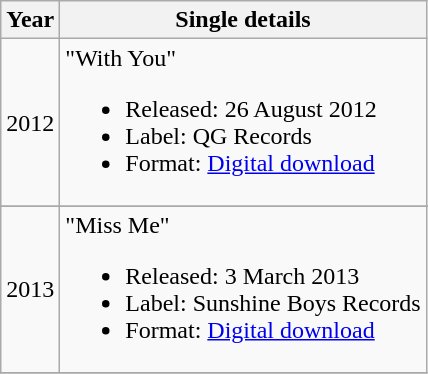<table class="wikitable">
<tr>
<th>Year</th>
<th>Single details</th>
</tr>
<tr>
<td>2012</td>
<td>"With You"<br><ul><li>Released: 26 August 2012</li><li>Label: QG Records</li><li>Format: <a href='#'>Digital download</a></li></ul></td>
</tr>
<tr>
</tr>
<tr>
<td>2013</td>
<td>"Miss Me"<br><ul><li>Released: 3 March 2013</li><li>Label: Sunshine Boys Records</li><li>Format: <a href='#'>Digital download</a></li></ul></td>
</tr>
<tr>
</tr>
</table>
